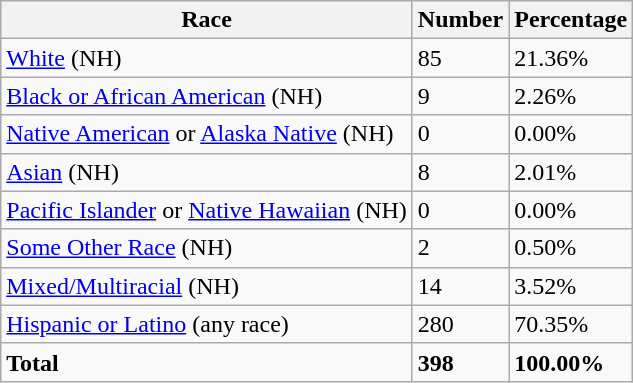<table class="wikitable">
<tr>
<th>Race</th>
<th>Number</th>
<th>Percentage</th>
</tr>
<tr>
<td><a href='#'>White</a> (NH)</td>
<td>85</td>
<td>21.36%</td>
</tr>
<tr>
<td><a href='#'>Black or African American</a> (NH)</td>
<td>9</td>
<td>2.26%</td>
</tr>
<tr>
<td><a href='#'>Native American</a> or <a href='#'>Alaska Native</a> (NH)</td>
<td>0</td>
<td>0.00%</td>
</tr>
<tr>
<td><a href='#'>Asian</a> (NH)</td>
<td>8</td>
<td>2.01%</td>
</tr>
<tr>
<td><a href='#'>Pacific Islander</a> or <a href='#'>Native Hawaiian</a> (NH)</td>
<td>0</td>
<td>0.00%</td>
</tr>
<tr>
<td><a href='#'>Some Other Race</a> (NH)</td>
<td>2</td>
<td>0.50%</td>
</tr>
<tr>
<td><a href='#'>Mixed/Multiracial</a> (NH)</td>
<td>14</td>
<td>3.52%</td>
</tr>
<tr>
<td><a href='#'>Hispanic or Latino</a> (any race)</td>
<td>280</td>
<td>70.35%</td>
</tr>
<tr>
<td><strong>Total</strong></td>
<td><strong>398</strong></td>
<td><strong>100.00%</strong></td>
</tr>
</table>
